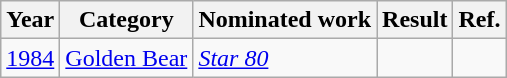<table class="wikitable">
<tr>
<th>Year</th>
<th>Category</th>
<th>Nominated work</th>
<th>Result</th>
<th>Ref.</th>
</tr>
<tr>
<td><a href='#'>1984</a></td>
<td><a href='#'>Golden Bear</a></td>
<td><em><a href='#'>Star 80</a></em></td>
<td></td>
<td align="center"></td>
</tr>
</table>
